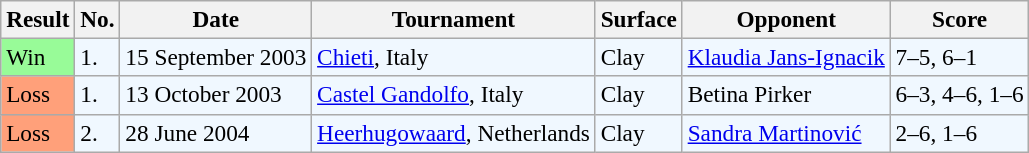<table class="sortable wikitable" style=font-size:97%>
<tr>
<th>Result</th>
<th>No.</th>
<th>Date</th>
<th>Tournament</th>
<th>Surface</th>
<th>Opponent</th>
<th>Score</th>
</tr>
<tr style="background:#f0f8ff;">
<td style="background:#98fb98;">Win</td>
<td>1.</td>
<td>15 September 2003</td>
<td><a href='#'>Chieti</a>, Italy</td>
<td>Clay</td>
<td> <a href='#'>Klaudia Jans-Ignacik</a></td>
<td>7–5, 6–1</td>
</tr>
<tr style="background:#f0f8ff;">
<td style="background:#ffa07a;">Loss</td>
<td>1.</td>
<td>13 October 2003</td>
<td><a href='#'>Castel Gandolfo</a>, Italy</td>
<td>Clay</td>
<td> Betina Pirker</td>
<td>6–3, 4–6, 1–6</td>
</tr>
<tr style="background:#f0f8ff;">
<td style="background:#ffa07a;">Loss</td>
<td>2.</td>
<td>28 June 2004</td>
<td><a href='#'>Heerhugowaard</a>, Netherlands</td>
<td>Clay</td>
<td> <a href='#'>Sandra Martinović</a></td>
<td>2–6, 1–6</td>
</tr>
</table>
